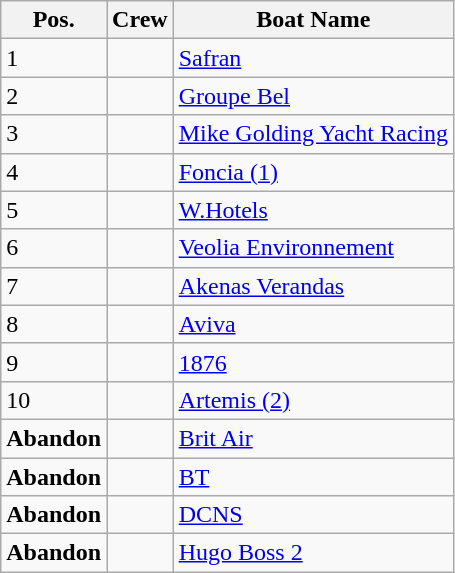<table class="wikitable sortable">
<tr>
<th>Pos.</th>
<th>Crew</th>
<th>Boat Name</th>
</tr>
<tr>
<td>1</td>
<td> <br> </td>
<td><a href='#'>Safran</a></td>
</tr>
<tr>
<td>2</td>
<td> <br> </td>
<td><a href='#'>Groupe Bel</a></td>
</tr>
<tr>
<td>3</td>
<td> <br> </td>
<td><a href='#'>Mike Golding Yacht Racing</a></td>
</tr>
<tr>
<td>4</td>
<td> <br> </td>
<td><a href='#'>Foncia (1)</a></td>
</tr>
<tr>
<td>5</td>
<td> <br> </td>
<td><a href='#'>W.Hotels</a></td>
</tr>
<tr>
<td>6</td>
<td> <br> </td>
<td><a href='#'>Veolia Environnement</a></td>
</tr>
<tr>
<td>7</td>
<td> <br> </td>
<td><a href='#'>Akenas Verandas</a></td>
</tr>
<tr>
<td>8</td>
<td> <br> </td>
<td><a href='#'>Aviva</a></td>
</tr>
<tr>
<td>9</td>
<td> <br> </td>
<td><a href='#'>1876</a></td>
</tr>
<tr>
<td>10</td>
<td> <br> </td>
<td><a href='#'>Artemis (2)</a></td>
</tr>
<tr>
<td><strong>Abandon</strong></td>
<td> <br> </td>
<td><a href='#'>Brit Air</a></td>
</tr>
<tr>
<td><strong>Abandon</strong></td>
<td> <br> </td>
<td><a href='#'>BT</a></td>
</tr>
<tr>
<td><strong>Abandon</strong></td>
<td> <br> </td>
<td><a href='#'>DCNS</a></td>
</tr>
<tr>
<td><strong>Abandon</strong></td>
<td> <br> </td>
<td><a href='#'>Hugo Boss 2</a></td>
</tr>
</table>
